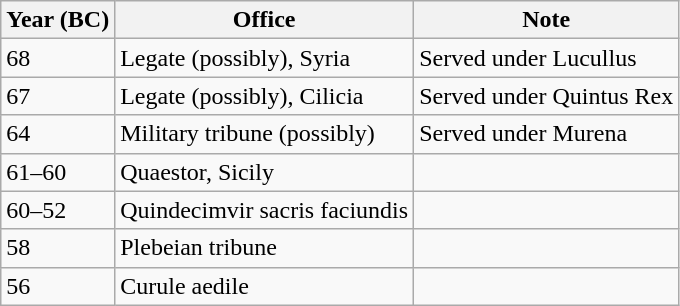<table class="wikitable">
<tr>
<th>Year (BC)</th>
<th>Office</th>
<th>Note</th>
</tr>
<tr>
<td>68</td>
<td>Legate (possibly), Syria</td>
<td>Served under Lucullus</td>
</tr>
<tr>
<td>67</td>
<td>Legate (possibly), Cilicia</td>
<td>Served under Quintus Rex</td>
</tr>
<tr>
<td>64</td>
<td>Military tribune (possibly)</td>
<td>Served under Murena</td>
</tr>
<tr>
<td>61–60</td>
<td>Quaestor, Sicily</td>
<td></td>
</tr>
<tr>
<td>60–52</td>
<td>Quindecimvir sacris faciundis</td>
<td></td>
</tr>
<tr>
<td>58</td>
<td>Plebeian tribune</td>
<td></td>
</tr>
<tr>
<td>56</td>
<td>Curule aedile</td>
<td></td>
</tr>
</table>
